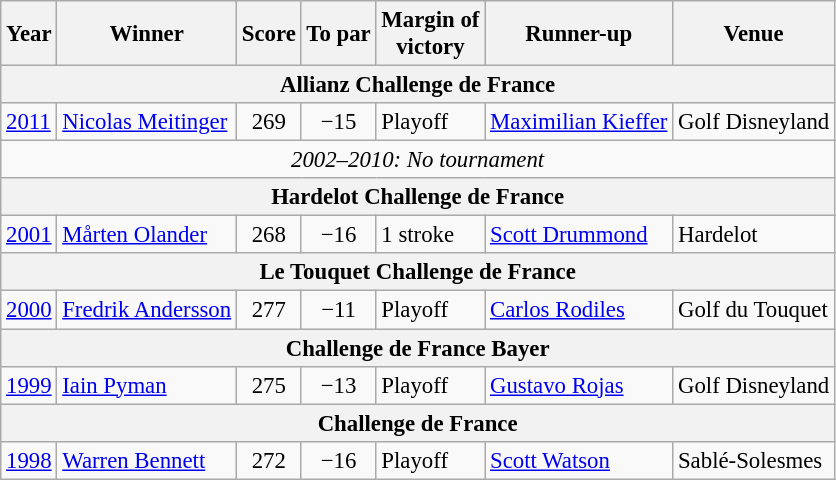<table class=wikitable style="font-size:95%">
<tr>
<th>Year</th>
<th>Winner</th>
<th>Score</th>
<th>To par</th>
<th>Margin of<br>victory</th>
<th>Runner-up</th>
<th>Venue</th>
</tr>
<tr>
<th colspan=7>Allianz Challenge de France</th>
</tr>
<tr>
<td><a href='#'>2011</a></td>
<td> <a href='#'>Nicolas Meitinger</a></td>
<td align=center>269</td>
<td align=center>−15</td>
<td>Playoff</td>
<td> <a href='#'>Maximilian Kieffer</a></td>
<td>Golf Disneyland</td>
</tr>
<tr>
<td colspan=7 align=center><em>2002–2010: No tournament</em></td>
</tr>
<tr>
<th colspan=7>Hardelot Challenge de France</th>
</tr>
<tr>
<td><a href='#'>2001</a></td>
<td> <a href='#'>Mårten Olander</a></td>
<td align=center>268</td>
<td align=center>−16</td>
<td>1 stroke</td>
<td> <a href='#'>Scott Drummond</a></td>
<td>Hardelot</td>
</tr>
<tr>
<th colspan=7>Le Touquet Challenge de France</th>
</tr>
<tr>
<td><a href='#'>2000</a></td>
<td> <a href='#'>Fredrik Andersson</a></td>
<td align=center>277</td>
<td align=center>−11</td>
<td>Playoff</td>
<td> <a href='#'>Carlos Rodiles</a></td>
<td>Golf du Touquet</td>
</tr>
<tr>
<th colspan=7>Challenge de France Bayer</th>
</tr>
<tr>
<td><a href='#'>1999</a></td>
<td> <a href='#'>Iain Pyman</a></td>
<td align=center>275</td>
<td align=center>−13</td>
<td>Playoff</td>
<td> <a href='#'>Gustavo Rojas</a></td>
<td>Golf Disneyland</td>
</tr>
<tr>
<th colspan=7>Challenge de France</th>
</tr>
<tr>
<td><a href='#'>1998</a></td>
<td> <a href='#'>Warren Bennett</a></td>
<td align=center>272</td>
<td align=center>−16</td>
<td>Playoff</td>
<td> <a href='#'>Scott Watson</a></td>
<td>Sablé-Solesmes</td>
</tr>
</table>
